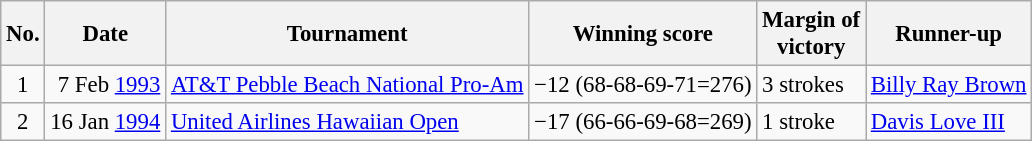<table class="wikitable" style="font-size:95%;">
<tr>
<th>No.</th>
<th>Date</th>
<th>Tournament</th>
<th>Winning score</th>
<th>Margin of<br>victory</th>
<th>Runner-up</th>
</tr>
<tr>
<td align=center>1</td>
<td align=right>7 Feb <a href='#'>1993</a></td>
<td><a href='#'>AT&T Pebble Beach National Pro-Am</a></td>
<td>−12 (68-68-69-71=276)</td>
<td>3 strokes</td>
<td> <a href='#'>Billy Ray Brown</a></td>
</tr>
<tr>
<td align=center>2</td>
<td align=right>16 Jan <a href='#'>1994</a></td>
<td><a href='#'>United Airlines Hawaiian Open</a></td>
<td>−17 (66-66-69-68=269)</td>
<td>1 stroke</td>
<td> <a href='#'>Davis Love III</a></td>
</tr>
</table>
